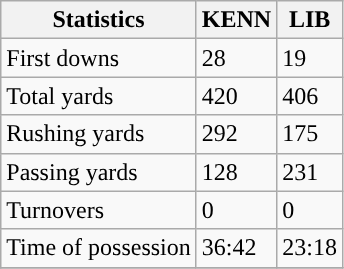<table class="wikitable">
<tr>
<th>Statistics</th>
<th>KENN</th>
<th>LIB</th>
</tr>
<tr>
<td>First downs</td>
<td>28</td>
<td>19</td>
</tr>
<tr>
<td>Total yards</td>
<td>420</td>
<td>406</td>
</tr>
<tr>
<td>Rushing yards</td>
<td>292</td>
<td>175</td>
</tr>
<tr>
<td>Passing yards</td>
<td>128</td>
<td>231</td>
</tr>
<tr>
<td>Turnovers</td>
<td>0</td>
<td>0</td>
</tr>
<tr>
<td>Time of possession</td>
<td>36:42</td>
<td>23:18</td>
</tr>
<tr>
</tr>
</table>
